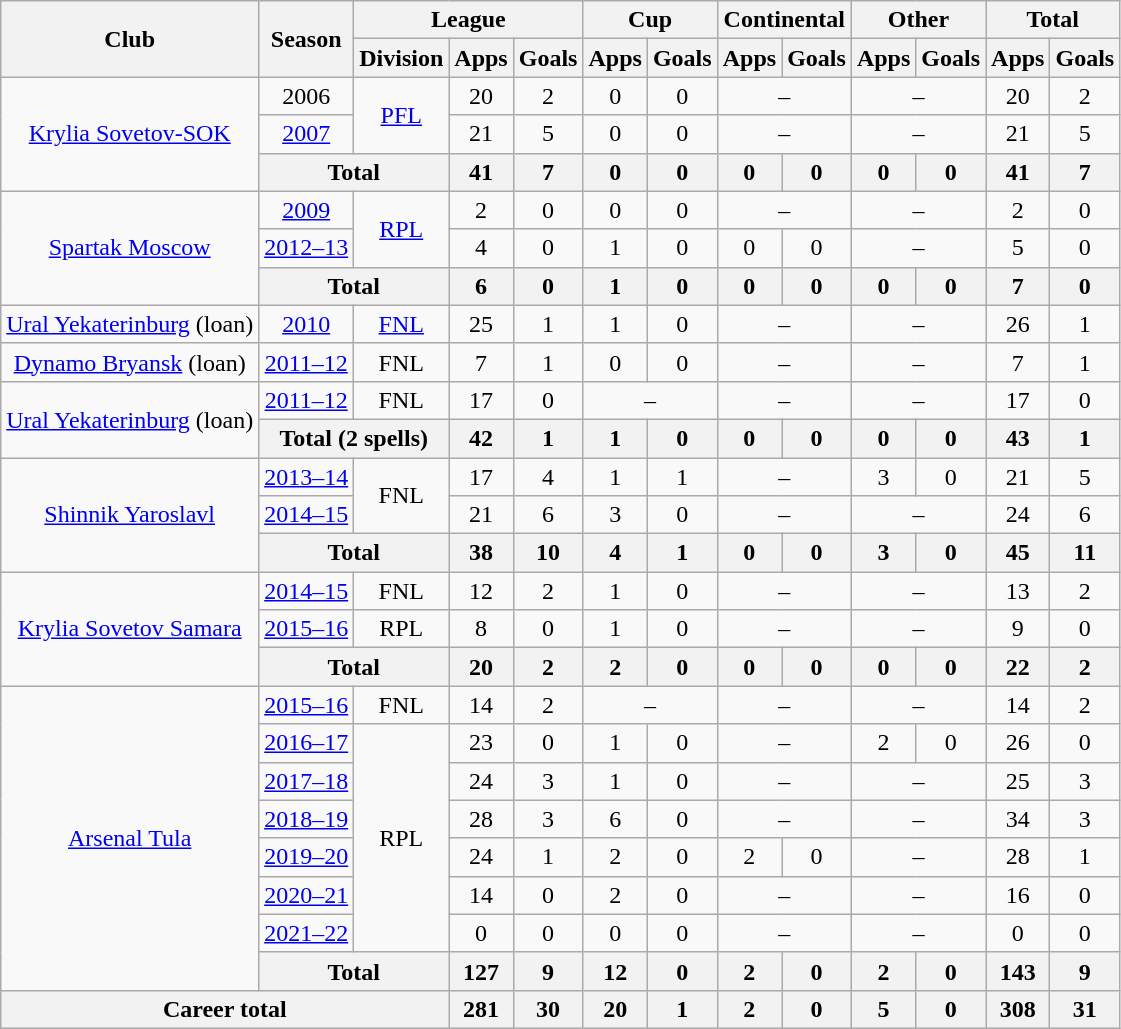<table class="wikitable" style="text-align: center;">
<tr>
<th rowspan=2>Club</th>
<th rowspan=2>Season</th>
<th colspan=3>League</th>
<th colspan=2>Cup</th>
<th colspan=2>Continental</th>
<th colspan=2>Other</th>
<th colspan=2>Total</th>
</tr>
<tr>
<th>Division</th>
<th>Apps</th>
<th>Goals</th>
<th>Apps</th>
<th>Goals</th>
<th>Apps</th>
<th>Goals</th>
<th>Apps</th>
<th>Goals</th>
<th>Apps</th>
<th>Goals</th>
</tr>
<tr>
<td rowspan="3"><a href='#'>Krylia Sovetov-SOK</a></td>
<td>2006</td>
<td rowspan="2"><a href='#'>PFL</a></td>
<td>20</td>
<td>2</td>
<td>0</td>
<td>0</td>
<td colspan=2>–</td>
<td colspan=2>–</td>
<td>20</td>
<td>2</td>
</tr>
<tr>
<td><a href='#'>2007</a></td>
<td>21</td>
<td>5</td>
<td>0</td>
<td>0</td>
<td colspan=2>–</td>
<td colspan=2>–</td>
<td>21</td>
<td>5</td>
</tr>
<tr>
<th colspan=2>Total</th>
<th>41</th>
<th>7</th>
<th>0</th>
<th>0</th>
<th>0</th>
<th>0</th>
<th>0</th>
<th>0</th>
<th>41</th>
<th>7</th>
</tr>
<tr>
<td rowspan="3"><a href='#'>Spartak Moscow</a></td>
<td><a href='#'>2009</a></td>
<td rowspan="2"><a href='#'>RPL</a></td>
<td>2</td>
<td>0</td>
<td>0</td>
<td>0</td>
<td colspan=2>–</td>
<td colspan=2>–</td>
<td>2</td>
<td>0</td>
</tr>
<tr>
<td><a href='#'>2012–13</a></td>
<td>4</td>
<td>0</td>
<td>1</td>
<td>0</td>
<td>0</td>
<td>0</td>
<td colspan=2>–</td>
<td>5</td>
<td>0</td>
</tr>
<tr>
<th colspan=2>Total</th>
<th>6</th>
<th>0</th>
<th>1</th>
<th>0</th>
<th>0</th>
<th>0</th>
<th>0</th>
<th>0</th>
<th>7</th>
<th>0</th>
</tr>
<tr>
<td><a href='#'>Ural Yekaterinburg</a> (loan)</td>
<td><a href='#'>2010</a></td>
<td><a href='#'>FNL</a></td>
<td>25</td>
<td>1</td>
<td>1</td>
<td>0</td>
<td colspan=2>–</td>
<td colspan=2>–</td>
<td>26</td>
<td>1</td>
</tr>
<tr>
<td><a href='#'>Dynamo Bryansk</a> (loan)</td>
<td><a href='#'>2011–12</a></td>
<td>FNL</td>
<td>7</td>
<td>1</td>
<td>0</td>
<td>0</td>
<td colspan=2>–</td>
<td colspan=2>–</td>
<td>7</td>
<td>1</td>
</tr>
<tr>
<td rowspan="2"><a href='#'>Ural Yekaterinburg</a> (loan)</td>
<td><a href='#'>2011–12</a></td>
<td>FNL</td>
<td>17</td>
<td>0</td>
<td colspan=2>–</td>
<td colspan=2>–</td>
<td colspan=2>–</td>
<td>17</td>
<td>0</td>
</tr>
<tr>
<th colspan=2>Total (2 spells)</th>
<th>42</th>
<th>1</th>
<th>1</th>
<th>0</th>
<th>0</th>
<th>0</th>
<th>0</th>
<th>0</th>
<th>43</th>
<th>1</th>
</tr>
<tr>
<td rowspan="3"><a href='#'>Shinnik Yaroslavl</a></td>
<td><a href='#'>2013–14</a></td>
<td rowspan="2">FNL</td>
<td>17</td>
<td>4</td>
<td>1</td>
<td>1</td>
<td colspan=2>–</td>
<td>3</td>
<td>0</td>
<td>21</td>
<td>5</td>
</tr>
<tr>
<td><a href='#'>2014–15</a></td>
<td>21</td>
<td>6</td>
<td>3</td>
<td>0</td>
<td colspan=2>–</td>
<td colspan=2>–</td>
<td>24</td>
<td>6</td>
</tr>
<tr>
<th colspan=2>Total</th>
<th>38</th>
<th>10</th>
<th>4</th>
<th>1</th>
<th>0</th>
<th>0</th>
<th>3</th>
<th>0</th>
<th>45</th>
<th>11</th>
</tr>
<tr>
<td rowspan="3"><a href='#'>Krylia Sovetov Samara</a></td>
<td><a href='#'>2014–15</a></td>
<td>FNL</td>
<td>12</td>
<td>2</td>
<td>1</td>
<td>0</td>
<td colspan=2>–</td>
<td colspan=2>–</td>
<td>13</td>
<td>2</td>
</tr>
<tr>
<td><a href='#'>2015–16</a></td>
<td>RPL</td>
<td>8</td>
<td>0</td>
<td>1</td>
<td>0</td>
<td colspan=2>–</td>
<td colspan=2>–</td>
<td>9</td>
<td>0</td>
</tr>
<tr>
<th colspan=2>Total</th>
<th>20</th>
<th>2</th>
<th>2</th>
<th>0</th>
<th>0</th>
<th>0</th>
<th>0</th>
<th>0</th>
<th>22</th>
<th>2</th>
</tr>
<tr>
<td rowspan="8"><a href='#'>Arsenal Tula</a></td>
<td><a href='#'>2015–16</a></td>
<td>FNL</td>
<td>14</td>
<td>2</td>
<td colspan=2>–</td>
<td colspan=2>–</td>
<td colspan=2>–</td>
<td>14</td>
<td>2</td>
</tr>
<tr>
<td><a href='#'>2016–17</a></td>
<td rowspan="6">RPL</td>
<td>23</td>
<td>0</td>
<td>1</td>
<td>0</td>
<td colspan=2>–</td>
<td>2</td>
<td>0</td>
<td>26</td>
<td>0</td>
</tr>
<tr>
<td><a href='#'>2017–18</a></td>
<td>24</td>
<td>3</td>
<td>1</td>
<td>0</td>
<td colspan=2>–</td>
<td colspan=2>–</td>
<td>25</td>
<td>3</td>
</tr>
<tr>
<td><a href='#'>2018–19</a></td>
<td>28</td>
<td>3</td>
<td>6</td>
<td>0</td>
<td colspan=2>–</td>
<td colspan=2>–</td>
<td>34</td>
<td>3</td>
</tr>
<tr>
<td><a href='#'>2019–20</a></td>
<td>24</td>
<td>1</td>
<td>2</td>
<td>0</td>
<td>2</td>
<td>0</td>
<td colspan=2>–</td>
<td>28</td>
<td>1</td>
</tr>
<tr>
<td><a href='#'>2020–21</a></td>
<td>14</td>
<td>0</td>
<td>2</td>
<td>0</td>
<td colspan=2>–</td>
<td colspan=2>–</td>
<td>16</td>
<td>0</td>
</tr>
<tr>
<td><a href='#'>2021–22</a></td>
<td>0</td>
<td>0</td>
<td>0</td>
<td>0</td>
<td colspan=2>–</td>
<td colspan=2>–</td>
<td>0</td>
<td>0</td>
</tr>
<tr>
<th colspan=2>Total</th>
<th>127</th>
<th>9</th>
<th>12</th>
<th>0</th>
<th>2</th>
<th>0</th>
<th>2</th>
<th>0</th>
<th>143</th>
<th>9</th>
</tr>
<tr>
<th colspan=3>Career total</th>
<th>281</th>
<th>30</th>
<th>20</th>
<th>1</th>
<th>2</th>
<th>0</th>
<th>5</th>
<th>0</th>
<th>308</th>
<th>31</th>
</tr>
</table>
